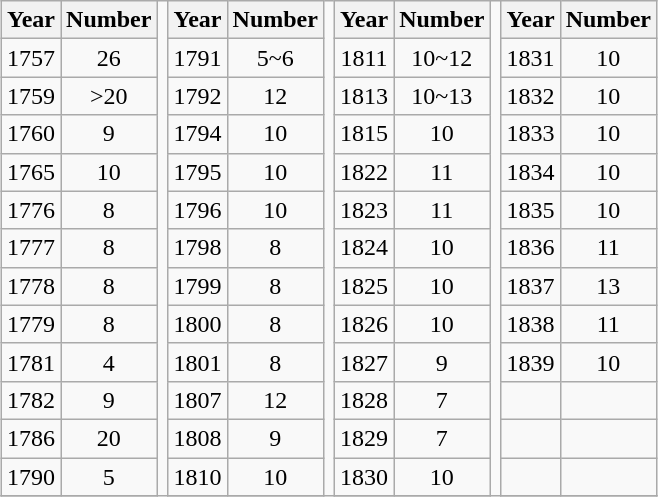<table border="1" class="wikitable collapsible collapsed" style="text-align:center; margin: 1em auto 1em auto;">
<tr>
<th>Year</th>
<th>Number</th>
<th rowspan="120" style="border: none; background: none;"></th>
<th>Year</th>
<th>Number</th>
<th rowspan="120" style="border: none; background: none;"></th>
<th>Year</th>
<th>Number</th>
<th rowspan="120" style="border: none; background: none;"></th>
<th>Year</th>
<th>Number</th>
</tr>
<tr>
<td>1757</td>
<td>26</td>
<td>1791</td>
<td>5~6</td>
<td>1811</td>
<td>10~12</td>
<td>1831</td>
<td>10</td>
</tr>
<tr>
<td>1759</td>
<td>>20</td>
<td>1792</td>
<td>12</td>
<td>1813</td>
<td>10~13</td>
<td>1832</td>
<td>10</td>
</tr>
<tr>
<td>1760</td>
<td>9</td>
<td>1794</td>
<td>10</td>
<td>1815</td>
<td>10</td>
<td>1833</td>
<td>10</td>
</tr>
<tr>
<td>1765</td>
<td>10</td>
<td>1795</td>
<td>10</td>
<td>1822</td>
<td>11</td>
<td>1834</td>
<td>10</td>
</tr>
<tr>
<td>1776</td>
<td>8</td>
<td>1796</td>
<td>10</td>
<td>1823</td>
<td>11</td>
<td>1835</td>
<td>10</td>
</tr>
<tr>
<td>1777</td>
<td>8</td>
<td>1798</td>
<td>8</td>
<td>1824</td>
<td>10</td>
<td>1836</td>
<td>11</td>
</tr>
<tr>
<td>1778</td>
<td>8</td>
<td>1799</td>
<td>8</td>
<td>1825</td>
<td>10</td>
<td>1837</td>
<td>13</td>
</tr>
<tr>
<td>1779</td>
<td>8</td>
<td>1800</td>
<td>8</td>
<td>1826</td>
<td>10</td>
<td>1838</td>
<td>11</td>
</tr>
<tr>
<td>1781</td>
<td>4</td>
<td>1801</td>
<td>8</td>
<td>1827</td>
<td>9</td>
<td>1839</td>
<td>10</td>
</tr>
<tr>
<td>1782</td>
<td>9</td>
<td>1807</td>
<td>12</td>
<td>1828</td>
<td>7</td>
<td></td>
<td></td>
</tr>
<tr>
<td>1786</td>
<td>20</td>
<td>1808</td>
<td>9</td>
<td>1829</td>
<td>7</td>
<td></td>
<td></td>
</tr>
<tr>
<td>1790</td>
<td>5</td>
<td>1810</td>
<td>10</td>
<td>1830</td>
<td>10</td>
<td></td>
<td></td>
</tr>
<tr>
</tr>
</table>
